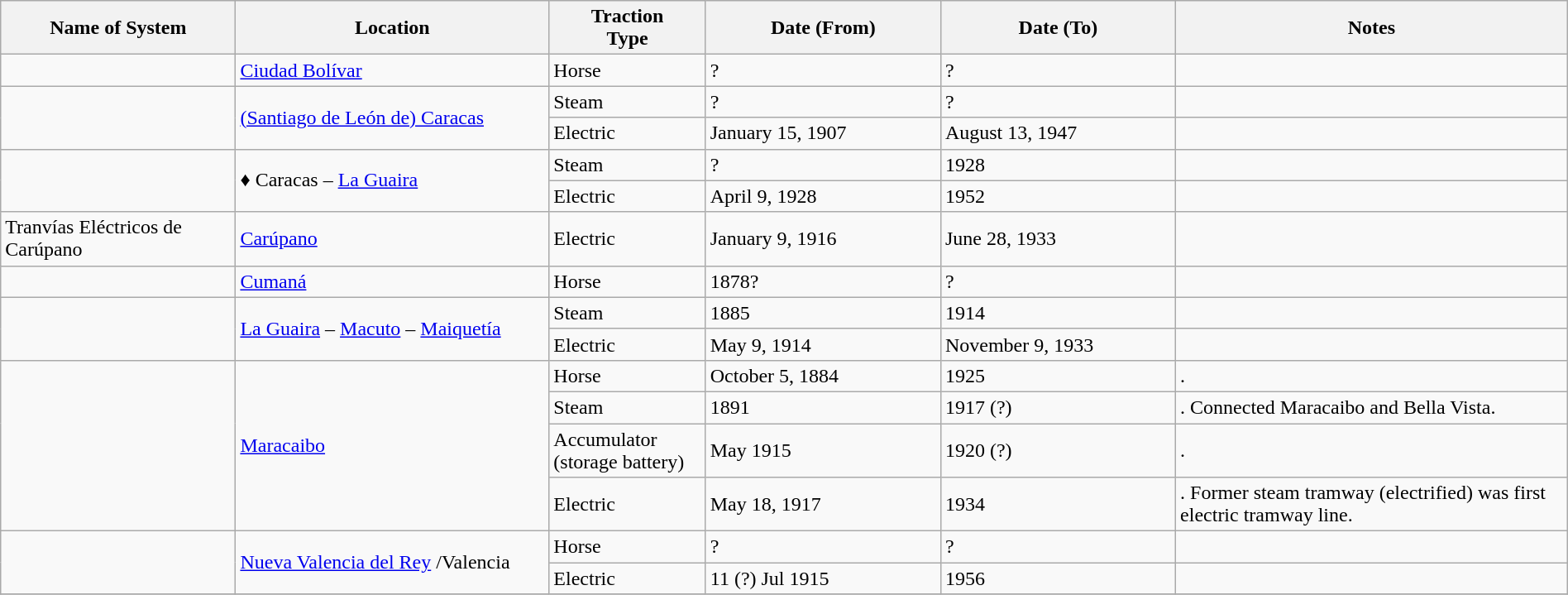<table class="wikitable" width=100%>
<tr>
<th width=15%>Name of System</th>
<th width=20%>Location</th>
<th width=10%>Traction<br>Type</th>
<th width=15%>Date (From)</th>
<th width=15%>Date (To)</th>
<th width=25%>Notes</th>
</tr>
<tr>
<td> </td>
<td><a href='#'>Ciudad Bolívar</a></td>
<td>Horse</td>
<td>?</td>
<td>?</td>
<td> </td>
</tr>
<tr>
<td rowspan="2"> </td>
<td rowspan="2"><a href='#'>(Santiago de León de) Caracas</a></td>
<td>Steam</td>
<td>?</td>
<td>?</td>
<td> </td>
</tr>
<tr>
<td>Electric</td>
<td>January 15, 1907</td>
<td>August 13, 1947</td>
</tr>
<tr>
<td rowspan="2"> </td>
<td rowspan="2">♦ Caracas – <a href='#'>La Guaira</a></td>
<td>Steam</td>
<td>?</td>
<td>1928</td>
<td> </td>
</tr>
<tr>
<td>Electric</td>
<td>April 9, 1928</td>
<td>1952</td>
</tr>
<tr>
<td>Tranvías Eléctricos de Carúpano</td>
<td><a href='#'>Carúpano</a></td>
<td>Electric</td>
<td>January 9, 1916</td>
<td>June 28, 1933</td>
<td> </td>
</tr>
<tr>
<td> </td>
<td><a href='#'>Cumaná</a></td>
<td>Horse</td>
<td>1878?</td>
<td>?</td>
<td> </td>
</tr>
<tr>
<td rowspan="2"> </td>
<td rowspan="2"><a href='#'>La Guaira</a> – <a href='#'>Macuto</a> – <a href='#'>Maiquetía</a></td>
<td>Steam</td>
<td>1885</td>
<td>1914</td>
<td> </td>
</tr>
<tr>
<td>Electric</td>
<td>May 9, 1914</td>
<td>November 9, 1933</td>
<td> </td>
</tr>
<tr>
<td rowspan="4"> </td>
<td rowspan="4"><a href='#'>Maracaibo</a></td>
<td>Horse</td>
<td>October 5, 1884</td>
<td>1925</td>
<td>.</td>
</tr>
<tr>
<td>Steam</td>
<td>1891</td>
<td>1917 (?)</td>
<td>. Connected Maracaibo and Bella Vista.</td>
</tr>
<tr>
<td>Accumulator (storage battery)</td>
<td>May 1915</td>
<td>1920 (?)</td>
<td>.</td>
</tr>
<tr>
<td>Electric</td>
<td>May 18, 1917</td>
<td>1934</td>
<td>. Former steam tramway (electrified) was first electric tramway line.</td>
</tr>
<tr>
<td rowspan="2"> </td>
<td rowspan="2"><a href='#'>Nueva Valencia del Rey</a> /Valencia</td>
<td>Horse</td>
<td>?</td>
<td>?</td>
<td> </td>
</tr>
<tr>
<td>Electric</td>
<td>11 (?) Jul 1915</td>
<td>1956</td>
<td> </td>
</tr>
<tr>
</tr>
</table>
